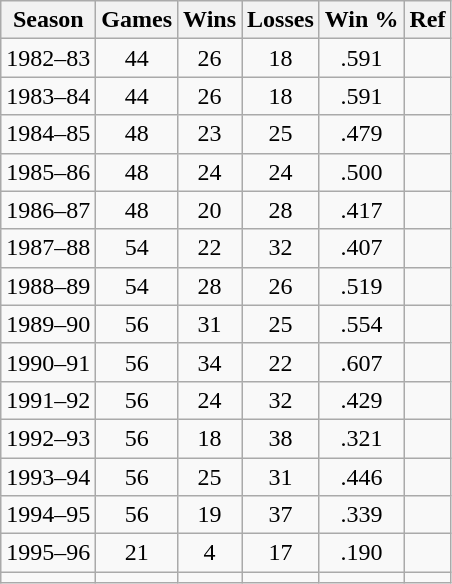<table class="wikitable sortable" style="text-align:center;">
<tr>
<th>Season</th>
<th>Games</th>
<th>Wins</th>
<th>Losses</th>
<th>Win %</th>
<th class="unsortable">Ref</th>
</tr>
<tr>
<td>1982–83</td>
<td>44</td>
<td>26</td>
<td>18</td>
<td>.591</td>
<td></td>
</tr>
<tr>
<td>1983–84</td>
<td>44</td>
<td>26</td>
<td>18</td>
<td>.591</td>
<td></td>
</tr>
<tr>
<td>1984–85</td>
<td>48</td>
<td>23</td>
<td>25</td>
<td>.479</td>
<td></td>
</tr>
<tr>
<td>1985–86</td>
<td>48</td>
<td>24</td>
<td>24</td>
<td>.500</td>
<td></td>
</tr>
<tr>
<td>1986–87</td>
<td>48</td>
<td>20</td>
<td>28</td>
<td>.417</td>
<td></td>
</tr>
<tr>
<td>1987–88</td>
<td>54</td>
<td>22</td>
<td>32</td>
<td>.407</td>
<td></td>
</tr>
<tr>
<td>1988–89</td>
<td>54</td>
<td>28</td>
<td>26</td>
<td>.519</td>
<td></td>
</tr>
<tr>
<td>1989–90</td>
<td>56</td>
<td>31</td>
<td>25</td>
<td>.554</td>
<td></td>
</tr>
<tr>
<td>1990–91</td>
<td>56</td>
<td>34</td>
<td>22</td>
<td>.607</td>
<td></td>
</tr>
<tr>
<td>1991–92</td>
<td>56</td>
<td>24</td>
<td>32</td>
<td>.429</td>
<td></td>
</tr>
<tr>
<td>1992–93</td>
<td>56</td>
<td>18</td>
<td>38</td>
<td>.321</td>
<td></td>
</tr>
<tr>
<td>1993–94</td>
<td>56</td>
<td>25</td>
<td>31</td>
<td>.446</td>
<td></td>
</tr>
<tr>
<td>1994–95</td>
<td>56</td>
<td>19</td>
<td>37</td>
<td>.339</td>
<td></td>
</tr>
<tr>
<td>1995–96</td>
<td>21</td>
<td>4</td>
<td>17</td>
<td>.190</td>
<td></td>
</tr>
<tr>
<td></td>
<td></td>
<td></td>
<td></td>
<td></td>
<td></td>
</tr>
</table>
